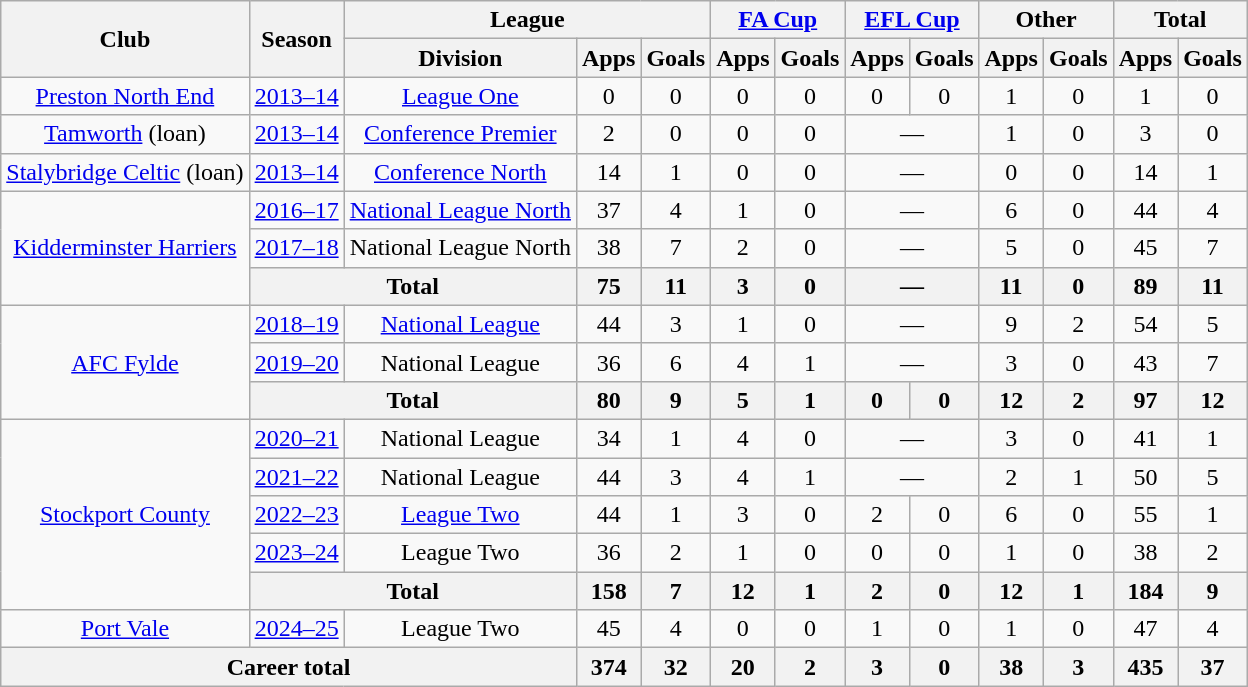<table class="wikitable" style="text-align:center">
<tr>
<th rowspan="2">Club</th>
<th rowspan="2">Season</th>
<th colspan="3">League</th>
<th colspan="2"><a href='#'>FA Cup</a></th>
<th colspan="2"><a href='#'>EFL Cup</a></th>
<th colspan="2">Other</th>
<th colspan="2">Total</th>
</tr>
<tr>
<th>Division</th>
<th>Apps</th>
<th>Goals</th>
<th>Apps</th>
<th>Goals</th>
<th>Apps</th>
<th>Goals</th>
<th>Apps</th>
<th>Goals</th>
<th>Apps</th>
<th>Goals</th>
</tr>
<tr>
<td><a href='#'>Preston North End</a></td>
<td><a href='#'>2013–14</a></td>
<td><a href='#'>League One</a></td>
<td>0</td>
<td>0</td>
<td>0</td>
<td>0</td>
<td>0</td>
<td>0</td>
<td>1</td>
<td>0</td>
<td>1</td>
<td>0</td>
</tr>
<tr>
<td><a href='#'>Tamworth</a> (loan)</td>
<td><a href='#'>2013–14</a></td>
<td><a href='#'>Conference Premier</a></td>
<td>2</td>
<td>0</td>
<td>0</td>
<td>0</td>
<td colspan="2">—</td>
<td>1</td>
<td>0</td>
<td>3</td>
<td>0</td>
</tr>
<tr>
<td><a href='#'>Stalybridge Celtic</a> (loan)</td>
<td><a href='#'>2013–14</a></td>
<td><a href='#'>Conference North</a></td>
<td>14</td>
<td>1</td>
<td>0</td>
<td>0</td>
<td colspan="2">—</td>
<td>0</td>
<td>0</td>
<td>14</td>
<td>1</td>
</tr>
<tr>
<td rowspan="3"><a href='#'>Kidderminster Harriers</a></td>
<td><a href='#'>2016–17</a></td>
<td><a href='#'>National League North</a></td>
<td>37</td>
<td>4</td>
<td>1</td>
<td>0</td>
<td colspan="2">—</td>
<td>6</td>
<td>0</td>
<td>44</td>
<td>4</td>
</tr>
<tr>
<td><a href='#'>2017–18</a></td>
<td>National League North</td>
<td>38</td>
<td>7</td>
<td>2</td>
<td>0</td>
<td colspan="2">—</td>
<td>5</td>
<td>0</td>
<td>45</td>
<td>7</td>
</tr>
<tr>
<th colspan="2">Total</th>
<th>75</th>
<th>11</th>
<th>3</th>
<th>0</th>
<th colspan="2">—</th>
<th>11</th>
<th>0</th>
<th>89</th>
<th>11</th>
</tr>
<tr>
<td rowspan="3"><a href='#'>AFC Fylde</a></td>
<td><a href='#'>2018–19</a></td>
<td><a href='#'>National League</a></td>
<td>44</td>
<td>3</td>
<td>1</td>
<td>0</td>
<td colspan="2">—</td>
<td>9</td>
<td>2</td>
<td>54</td>
<td>5</td>
</tr>
<tr>
<td><a href='#'>2019–20</a></td>
<td>National League</td>
<td>36</td>
<td>6</td>
<td>4</td>
<td>1</td>
<td colspan="2">—</td>
<td>3</td>
<td>0</td>
<td>43</td>
<td>7</td>
</tr>
<tr>
<th colspan="2">Total</th>
<th>80</th>
<th>9</th>
<th>5</th>
<th>1</th>
<th>0</th>
<th>0</th>
<th>12</th>
<th>2</th>
<th>97</th>
<th>12</th>
</tr>
<tr>
<td rowspan="5"><a href='#'>Stockport County</a></td>
<td><a href='#'>2020–21</a></td>
<td>National League</td>
<td>34</td>
<td>1</td>
<td>4</td>
<td>0</td>
<td colspan="2">—</td>
<td>3</td>
<td>0</td>
<td>41</td>
<td>1</td>
</tr>
<tr>
<td><a href='#'>2021–22</a></td>
<td>National League</td>
<td>44</td>
<td>3</td>
<td>4</td>
<td>1</td>
<td colspan="2">—</td>
<td>2</td>
<td>1</td>
<td>50</td>
<td>5</td>
</tr>
<tr>
<td><a href='#'>2022–23</a></td>
<td><a href='#'>League Two</a></td>
<td>44</td>
<td>1</td>
<td>3</td>
<td>0</td>
<td>2</td>
<td>0</td>
<td>6</td>
<td>0</td>
<td>55</td>
<td>1</td>
</tr>
<tr>
<td><a href='#'>2023–24</a></td>
<td>League Two</td>
<td>36</td>
<td>2</td>
<td>1</td>
<td>0</td>
<td>0</td>
<td>0</td>
<td>1</td>
<td>0</td>
<td>38</td>
<td>2</td>
</tr>
<tr>
<th colspan="2">Total</th>
<th>158</th>
<th>7</th>
<th>12</th>
<th>1</th>
<th>2</th>
<th>0</th>
<th>12</th>
<th>1</th>
<th>184</th>
<th>9</th>
</tr>
<tr>
<td><a href='#'>Port Vale</a></td>
<td><a href='#'>2024–25</a></td>
<td>League Two</td>
<td>45</td>
<td>4</td>
<td>0</td>
<td>0</td>
<td>1</td>
<td>0</td>
<td>1</td>
<td>0</td>
<td>47</td>
<td>4</td>
</tr>
<tr>
<th colspan="3">Career total</th>
<th>374</th>
<th>32</th>
<th>20</th>
<th>2</th>
<th>3</th>
<th>0</th>
<th>38</th>
<th>3</th>
<th>435</th>
<th>37</th>
</tr>
</table>
